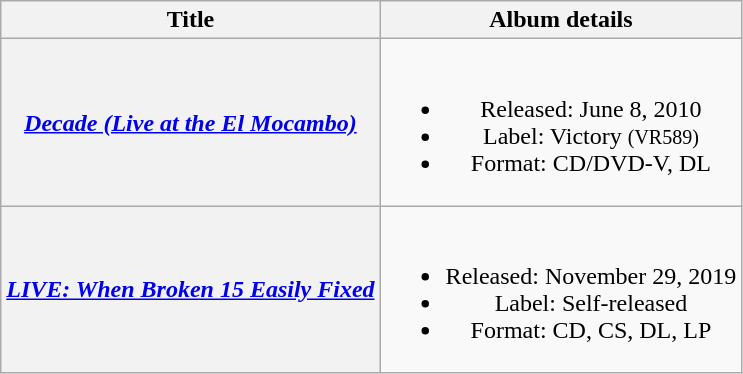<table class="wikitable plainrowheaders" style="text-align:center;">
<tr>
<th scope="col">Title</th>
<th scope="col">Album details</th>
</tr>
<tr>
<th scope="row"><em><a href='#'>Decade (Live at the El Mocambo)</a></em></th>
<td><br><ul><li>Released: June 8, 2010</li><li>Label: Victory <small>(VR589)</small></li><li>Format: CD/DVD-V, DL</li></ul></td>
</tr>
<tr>
<th scope="row"><em><a href='#'>LIVE: When Broken 15 Easily Fixed</a></em></th>
<td><br><ul><li>Released: November 29, 2019</li><li>Label: Self-released</li><li>Format: CD, CS, DL, LP</li></ul></td>
</tr>
</table>
